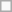<table class="wikitable" style="margin: 1em auto 1em auto;">
<tr>
<td></td>
</tr>
</table>
